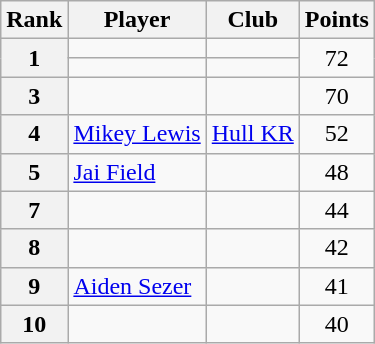<table class="wikitable" style="text-align:center">
<tr>
<th>Rank</th>
<th>Player</th>
<th>Club</th>
<th>Points</th>
</tr>
<tr>
<th Rowspan=2>1</th>
<td style="text-align:left"></td>
<td style="text-align:left"></td>
<td Rowspan=2>72</td>
</tr>
<tr>
<td style="text-align:left"></td>
<td style="text-align:left"></td>
</tr>
<tr>
<th>3</th>
<td style="text-align:left"></td>
<td style="text-align:left"></td>
<td>70</td>
</tr>
<tr>
<th>4</th>
<td style="text-align:left"> <a href='#'>Mikey Lewis</a></td>
<td style="text-align:left"> <a href='#'>Hull KR</a></td>
<td>52</td>
</tr>
<tr>
<th>5</th>
<td style="text-align:left"> <a href='#'>Jai Field</a></td>
<td style="text-align:left"></td>
<td>48</td>
</tr>
<tr>
<th>7</th>
<td style="text-align:left"></td>
<td style="text-align:left"></td>
<td>44</td>
</tr>
<tr>
<th>8</th>
<td style="text-align:left"></td>
<td style="text-align:left"></td>
<td>42</td>
</tr>
<tr>
<th>9</th>
<td style="text-align:left"> <a href='#'>Aiden Sezer</a></td>
<td style="text-align:left"></td>
<td>41</td>
</tr>
<tr>
<th>10</th>
<td style="text-align:left"></td>
<td style="text-align:left"></td>
<td>40</td>
</tr>
</table>
